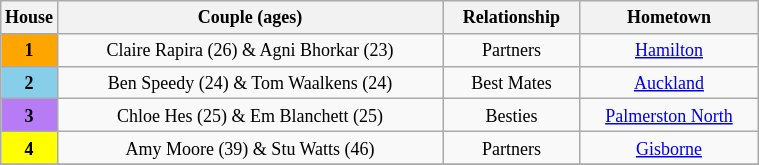<table class="wikitable" style="text-align: center; font-size: 9pt; line-height:16px; width:40%">
<tr valign="top">
<th colspan="1">House</th>
<th>Couple (ages)</th>
<th>Relationship</th>
<th>Hometown</th>
</tr>
<tr>
<th style="width:2%;background:orange; height:10px;">1</th>
<td>Claire Rapira (26) & Agni Bhorkar (23)</td>
<td>Partners</td>
<td><a href='#'>Hamilton</a></td>
</tr>
<tr>
<th style="width:2%;background:skyblue; height:10px;">2</th>
<td>Ben Speedy (24) & Tom Waalkens (24)</td>
<td>Best Mates</td>
<td><a href='#'>Auckland</a></td>
</tr>
<tr>
<th style="width:2%;background:#B87BF6; height:10px;">3</th>
<td>Chloe Hes (25) & Em Blanchett (25)</td>
<td>Besties</td>
<td><a href='#'>Palmerston North</a></td>
</tr>
<tr>
<th style="width:2%;background:yellow; height:10px;">4</th>
<td>Amy Moore (39) & Stu Watts (46)</td>
<td>Partners</td>
<td><a href='#'>Gisborne</a></td>
</tr>
<tr>
</tr>
</table>
